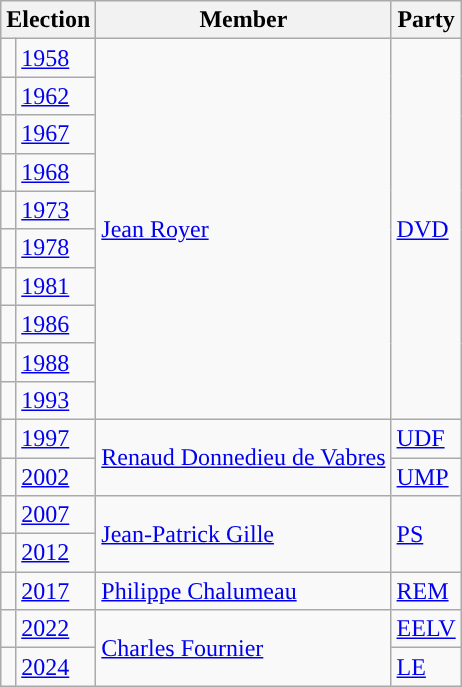<table class="wikitable">
<tr>
<th colspan="2">Election</th>
<th>Member</th>
<th>Party</th>
</tr>
<tr>
<td style="color:inherit;background-color:"></td>
<td><a href='#'>1958</a></td>
<td rowspan=10><a href='#'>Jean Royer</a></td>
<td rowspan=10><a href='#'>DVD</a></td>
</tr>
<tr>
<td style="color:inherit;background-color:"></td>
<td><a href='#'>1962</a></td>
</tr>
<tr>
<td style="color:inherit;background-color:"></td>
<td><a href='#'>1967</a></td>
</tr>
<tr>
<td style="color:inherit;background-color:"></td>
<td><a href='#'>1968</a></td>
</tr>
<tr>
<td style="color:inherit;background-color:"></td>
<td><a href='#'>1973</a></td>
</tr>
<tr>
<td style="color:inherit;background-color:"></td>
<td><a href='#'>1978</a></td>
</tr>
<tr>
<td style="color:inherit;background-color:"></td>
<td><a href='#'>1981</a></td>
</tr>
<tr>
<td style="color:inherit;background-color:"></td>
<td><a href='#'>1986</a></td>
</tr>
<tr>
<td style="color:inherit;background-color:"></td>
<td><a href='#'>1988</a></td>
</tr>
<tr>
<td style="color:inherit;background-color:"></td>
<td><a href='#'>1993</a></td>
</tr>
<tr>
<td style="color:inherit;background-color:"></td>
<td><a href='#'>1997</a></td>
<td rowspan=2><a href='#'>Renaud Donnedieu de Vabres</a></td>
<td><a href='#'>UDF</a></td>
</tr>
<tr>
<td style="color:inherit;background-color:"></td>
<td><a href='#'>2002</a></td>
<td><a href='#'>UMP</a></td>
</tr>
<tr>
<td style="color:inherit;background-color:"></td>
<td><a href='#'>2007</a></td>
<td rowspan="2"><a href='#'>Jean-Patrick Gille</a></td>
<td rowspan="2"><a href='#'>PS</a></td>
</tr>
<tr>
<td style="color:inherit;background-color:"></td>
<td><a href='#'>2012</a></td>
</tr>
<tr>
<td style="color:inherit;background-color: "></td>
<td><a href='#'>2017</a></td>
<td><a href='#'>Philippe Chalumeau</a></td>
<td><a href='#'>REM</a></td>
</tr>
<tr>
<td style="color:inherit;background-color: "></td>
<td><a href='#'>2022</a></td>
<td rowspan="2"><a href='#'>Charles Fournier</a></td>
<td><a href='#'>EELV</a></td>
</tr>
<tr>
<td style="color:inherit;background-color: "></td>
<td><a href='#'>2024</a></td>
<td><a href='#'>LE</a></td>
</tr>
</table>
